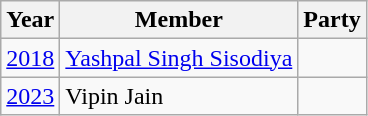<table class="wikitable sortable">
<tr>
<th>Year</th>
<th>Member</th>
<th colspan=2>Party</th>
</tr>
<tr>
<td><a href='#'>2018</a></td>
<td><a href='#'>Yashpal Singh Sisodiya</a></td>
<td></td>
</tr>
<tr>
<td><a href='#'>2023</a></td>
<td>Vipin Jain</td>
<td></td>
</tr>
</table>
